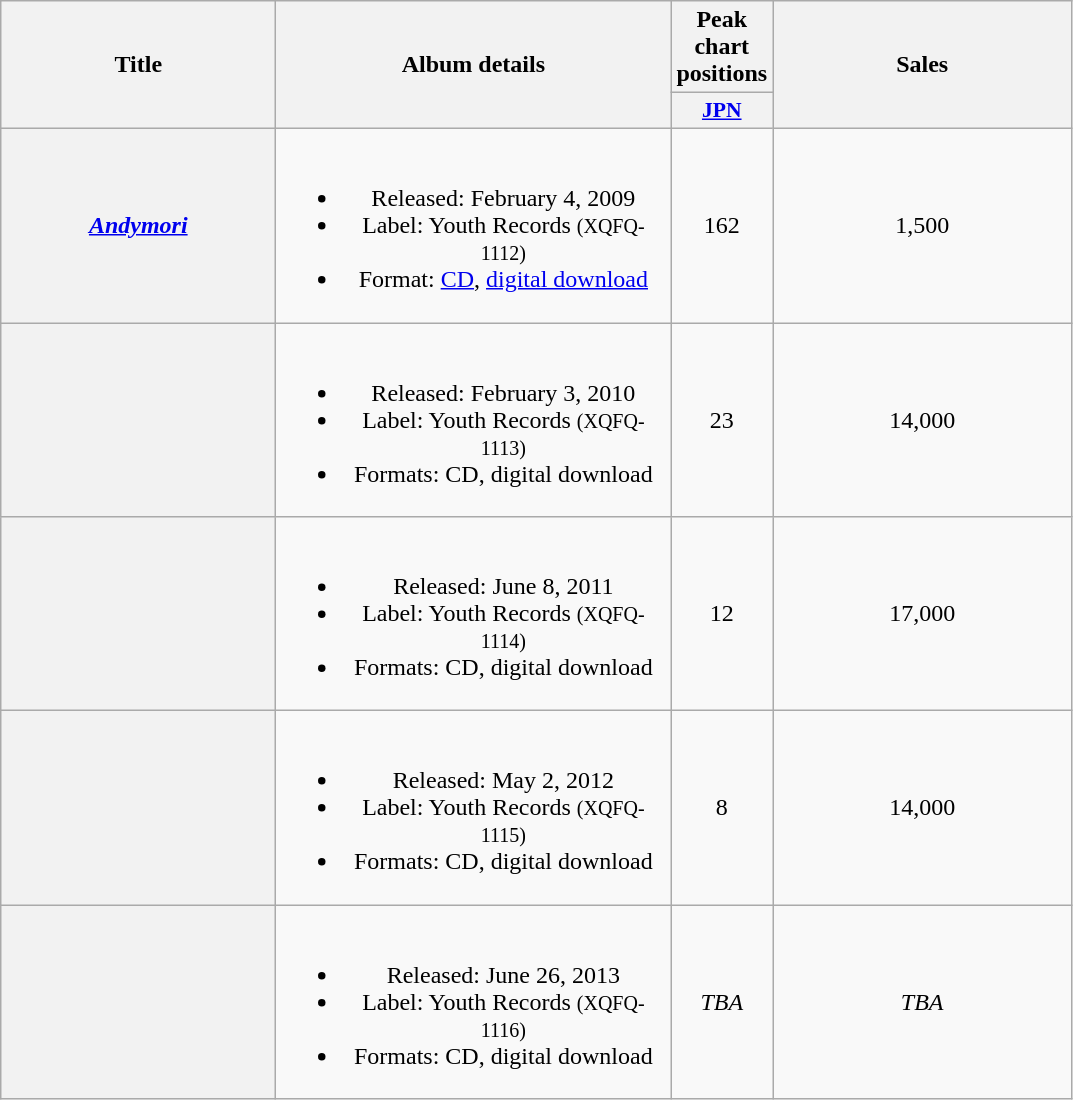<table class="wikitable plainrowheaders" style="text-align:center;" border="1">
<tr>
<th scope="col" rowspan="2" style="width:11em;">Title</th>
<th scope="col" rowspan="2" style="width:16em;">Album details</th>
<th scope="col" colspan="1">Peak chart positions</th>
<th scope="col" rowspan="2" style="width:12em;">Sales<br></th>
</tr>
<tr>
<th scope="col" style="width:3em;font-size:90%;"><a href='#'>JPN</a><br></th>
</tr>
<tr>
<th scope="row"><em><a href='#'>Andymori</a></em></th>
<td><br><ul><li>Released: February 4, 2009</li><li>Label: Youth Records <small>(XQFQ-1112)</small></li><li>Format: <a href='#'>CD</a>, <a href='#'>digital download</a></li></ul></td>
<td>162</td>
<td>1,500</td>
</tr>
<tr>
<th scope="row"></th>
<td><br><ul><li>Released: February 3, 2010</li><li>Label: Youth Records <small>(XQFQ-1113)</small></li><li>Formats: CD, digital download</li></ul></td>
<td>23</td>
<td>14,000</td>
</tr>
<tr>
<th scope="row"></th>
<td><br><ul><li>Released: June 8, 2011</li><li>Label: Youth Records <small>(XQFQ-1114)</small></li><li>Formats: CD, digital download</li></ul></td>
<td>12</td>
<td>17,000</td>
</tr>
<tr>
<th scope="row"></th>
<td><br><ul><li>Released: May 2, 2012</li><li>Label: Youth Records <small>(XQFQ-1115)</small></li><li>Formats: CD, digital download</li></ul></td>
<td>8</td>
<td>14,000</td>
</tr>
<tr>
<th scope="row"></th>
<td><br><ul><li>Released: June 26, 2013</li><li>Label: Youth Records <small>(XQFQ-1116)</small></li><li>Formats: CD, digital download</li></ul></td>
<td><em>TBA</em></td>
<td><em>TBA</em></td>
</tr>
</table>
